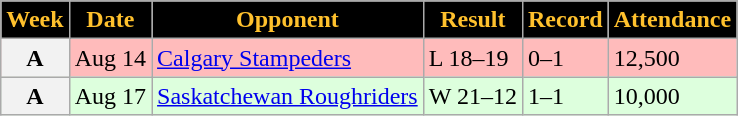<table class="wikitable sortable">
<tr>
<th style="background:black;color:#FFC12D;">Week</th>
<th style="background:black;color:#FFC12D;">Date</th>
<th style="background:black;color:#FFC12D;">Opponent</th>
<th style="background:black;color:#FFC12D;">Result</th>
<th style="background:black;color:#FFC12D;">Record</th>
<th style="background:black;color:#FFC12D;">Attendance</th>
</tr>
<tr style="background:#ffbbbb">
<th>A</th>
<td>Aug 14</td>
<td><a href='#'>Calgary Stampeders</a></td>
<td>L 18–19</td>
<td>0–1</td>
<td>12,500</td>
</tr>
<tr style="background:#ddffdd">
<th>A</th>
<td>Aug 17</td>
<td><a href='#'>Saskatchewan Roughriders</a></td>
<td>W 21–12</td>
<td>1–1</td>
<td>10,000</td>
</tr>
</table>
